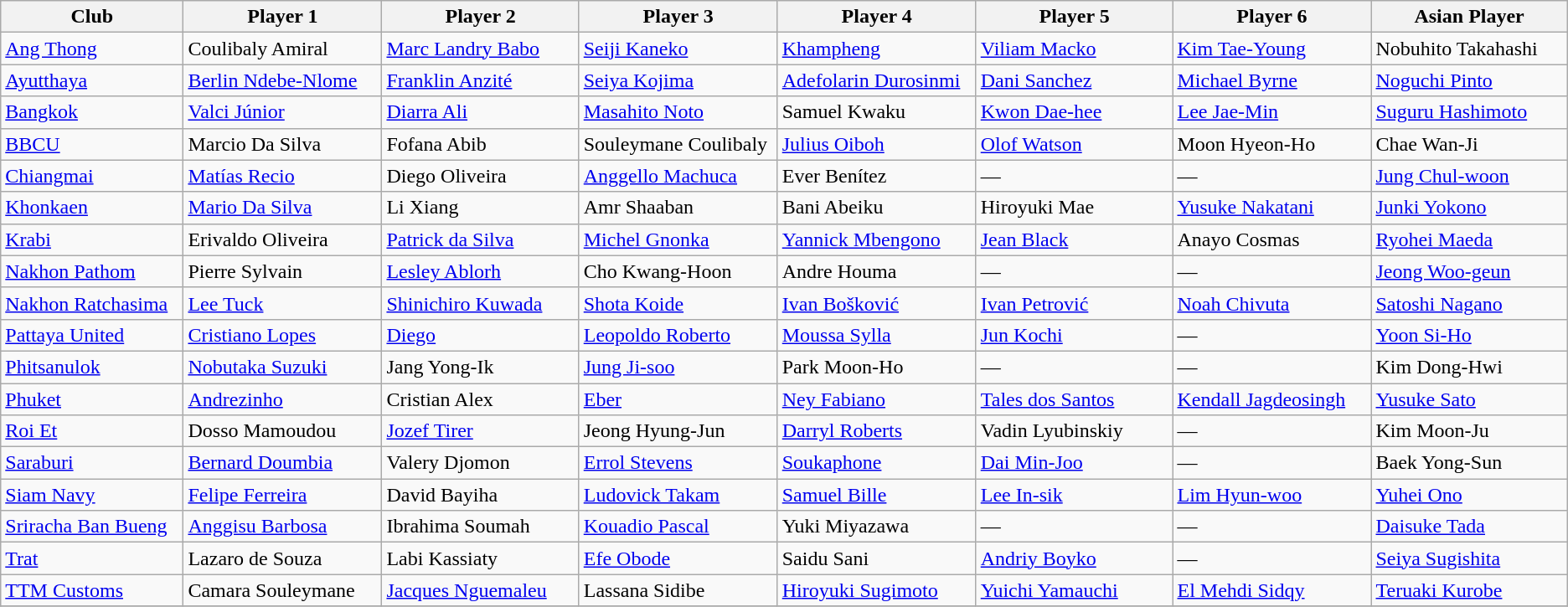<table class="wikitable" border="1">
<tr>
<th width="155">Club</th>
<th width="170">Player 1</th>
<th width="170">Player 2</th>
<th width="170">Player 3</th>
<th width="170">Player 4</th>
<th width="170">Player 5</th>
<th width="170">Player 6</th>
<th width="170">Asian Player</th>
</tr>
<tr>
<td><a href='#'>Ang Thong</a></td>
<td> Coulibaly Amiral</td>
<td> <a href='#'>Marc Landry Babo</a></td>
<td> <a href='#'>Seiji Kaneko</a></td>
<td> <a href='#'>Khampheng</a></td>
<td> <a href='#'>Viliam Macko</a></td>
<td> <a href='#'>Kim Tae-Young</a></td>
<td> Nobuhito Takahashi</td>
</tr>
<tr>
<td><a href='#'>Ayutthaya</a></td>
<td> <a href='#'>Berlin Ndebe-Nlome</a></td>
<td> <a href='#'>Franklin Anzité</a></td>
<td> <a href='#'>Seiya Kojima</a></td>
<td> <a href='#'>Adefolarin Durosinmi</a></td>
<td> <a href='#'>Dani Sanchez</a></td>
<td> <a href='#'>Michael Byrne</a></td>
<td> <a href='#'>Noguchi Pinto</a></td>
</tr>
<tr>
<td><a href='#'>Bangkok</a></td>
<td> <a href='#'>Valci Júnior</a></td>
<td> <a href='#'>Diarra Ali</a></td>
<td> <a href='#'>Masahito Noto</a></td>
<td> Samuel Kwaku</td>
<td> <a href='#'>Kwon Dae-hee</a></td>
<td> <a href='#'>Lee Jae-Min</a></td>
<td> <a href='#'>Suguru Hashimoto</a></td>
</tr>
<tr>
<td><a href='#'>BBCU</a></td>
<td> Marcio Da Silva</td>
<td> Fofana Abib</td>
<td> Souleymane Coulibaly</td>
<td> <a href='#'>Julius Oiboh</a></td>
<td> <a href='#'>Olof Watson</a></td>
<td> Moon Hyeon-Ho</td>
<td> Chae Wan-Ji</td>
</tr>
<tr>
<td><a href='#'>Chiangmai</a></td>
<td> <a href='#'>Matías Recio</a></td>
<td> Diego Oliveira</td>
<td> <a href='#'>Anggello Machuca</a></td>
<td> Ever Benítez</td>
<td>—</td>
<td>—</td>
<td> <a href='#'>Jung Chul-woon</a></td>
</tr>
<tr>
<td><a href='#'>Khonkaen</a></td>
<td> <a href='#'>Mario Da Silva</a></td>
<td> Li Xiang</td>
<td> Amr Shaaban</td>
<td> Bani Abeiku</td>
<td> Hiroyuki Mae</td>
<td> <a href='#'>Yusuke Nakatani</a></td>
<td> <a href='#'>Junki Yokono</a></td>
</tr>
<tr>
<td><a href='#'>Krabi</a></td>
<td> Erivaldo Oliveira</td>
<td> <a href='#'>Patrick da Silva</a></td>
<td> <a href='#'>Michel Gnonka</a></td>
<td> <a href='#'>Yannick Mbengono</a></td>
<td> <a href='#'>Jean Black</a></td>
<td> Anayo Cosmas</td>
<td> <a href='#'>Ryohei Maeda</a></td>
</tr>
<tr>
<td><a href='#'>Nakhon Pathom</a></td>
<td> Pierre Sylvain</td>
<td> <a href='#'>Lesley Ablorh</a></td>
<td> Cho Kwang-Hoon</td>
<td> Andre Houma</td>
<td>—</td>
<td>—</td>
<td> <a href='#'>Jeong Woo-geun</a></td>
</tr>
<tr>
<td><a href='#'>Nakhon Ratchasima</a></td>
<td> <a href='#'>Lee Tuck</a></td>
<td> <a href='#'>Shinichiro Kuwada</a></td>
<td> <a href='#'>Shota Koide</a></td>
<td> <a href='#'>Ivan Bošković</a></td>
<td> <a href='#'>Ivan Petrović</a></td>
<td> <a href='#'>Noah Chivuta</a></td>
<td> <a href='#'>Satoshi Nagano</a></td>
</tr>
<tr>
<td><a href='#'>Pattaya United</a></td>
<td> <a href='#'>Cristiano Lopes</a></td>
<td> <a href='#'>Diego</a></td>
<td> <a href='#'>Leopoldo Roberto</a></td>
<td> <a href='#'>Moussa Sylla</a></td>
<td> <a href='#'>Jun Kochi</a></td>
<td>—</td>
<td> <a href='#'>Yoon Si-Ho</a></td>
</tr>
<tr>
<td><a href='#'>Phitsanulok</a></td>
<td> <a href='#'>Nobutaka Suzuki</a></td>
<td> Jang Yong-Ik</td>
<td> <a href='#'>Jung Ji-soo</a></td>
<td> Park Moon-Ho</td>
<td>—</td>
<td>—</td>
<td> Kim Dong-Hwi</td>
</tr>
<tr>
<td><a href='#'>Phuket</a></td>
<td> <a href='#'>Andrezinho</a></td>
<td> Cristian Alex</td>
<td> <a href='#'>Eber</a></td>
<td> <a href='#'>Ney Fabiano</a></td>
<td> <a href='#'>Tales dos Santos</a></td>
<td> <a href='#'>Kendall Jagdeosingh</a></td>
<td> <a href='#'>Yusuke Sato</a></td>
</tr>
<tr>
<td><a href='#'>Roi Et</a></td>
<td> Dosso Mamoudou</td>
<td> <a href='#'>Jozef Tirer</a></td>
<td> Jeong Hyung-Jun</td>
<td> <a href='#'>Darryl Roberts</a></td>
<td> Vadin Lyubinskiy</td>
<td>—</td>
<td> Kim Moon-Ju</td>
</tr>
<tr>
<td><a href='#'>Saraburi</a></td>
<td> <a href='#'>Bernard Doumbia</a></td>
<td> Valery Djomon</td>
<td> <a href='#'>Errol Stevens</a></td>
<td> <a href='#'>Soukaphone</a></td>
<td> <a href='#'>Dai Min-Joo</a></td>
<td>—</td>
<td> Baek Yong-Sun</td>
</tr>
<tr>
<td><a href='#'>Siam Navy</a></td>
<td> <a href='#'>Felipe Ferreira</a></td>
<td> David Bayiha</td>
<td> <a href='#'>Ludovick Takam</a></td>
<td> <a href='#'>Samuel Bille</a></td>
<td> <a href='#'>Lee In-sik</a></td>
<td> <a href='#'>Lim Hyun-woo</a></td>
<td> <a href='#'>Yuhei Ono</a></td>
</tr>
<tr>
<td><a href='#'>Sriracha Ban Bueng</a></td>
<td> <a href='#'>Anggisu Barbosa</a></td>
<td> Ibrahima Soumah</td>
<td> <a href='#'>Kouadio Pascal</a></td>
<td> Yuki Miyazawa</td>
<td>—</td>
<td>—</td>
<td> <a href='#'>Daisuke Tada</a></td>
</tr>
<tr>
<td><a href='#'>Trat</a></td>
<td> Lazaro de Souza</td>
<td> Labi Kassiaty</td>
<td> <a href='#'>Efe Obode</a></td>
<td> Saidu Sani</td>
<td> <a href='#'>Andriy Boyko</a></td>
<td>—</td>
<td> <a href='#'>Seiya Sugishita</a></td>
</tr>
<tr>
<td><a href='#'>TTM Customs</a></td>
<td> Camara Souleymane</td>
<td><a href='#'>Jacques Nguemaleu</a></td>
<td> Lassana Sidibe</td>
<td> <a href='#'>Hiroyuki Sugimoto</a></td>
<td> <a href='#'>Yuichi Yamauchi</a></td>
<td> <a href='#'>El Mehdi Sidqy</a></td>
<td> <a href='#'>Teruaki Kurobe</a></td>
</tr>
<tr>
</tr>
</table>
